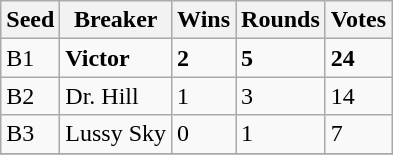<table class="wikitable">
<tr>
<th>Seed</th>
<th>Breaker</th>
<th>Wins</th>
<th>Rounds</th>
<th>Votes</th>
</tr>
<tr>
<td>B1</td>
<td> <strong>Victor</strong></td>
<td><strong>2</strong></td>
<td><strong>5</strong></td>
<td><strong>24</strong></td>
</tr>
<tr>
<td>B2</td>
<td> Dr. Hill</td>
<td>1</td>
<td>3</td>
<td>14</td>
</tr>
<tr>
<td>B3</td>
<td> Lussy Sky</td>
<td>0</td>
<td>1</td>
<td>7</td>
</tr>
<tr>
</tr>
</table>
